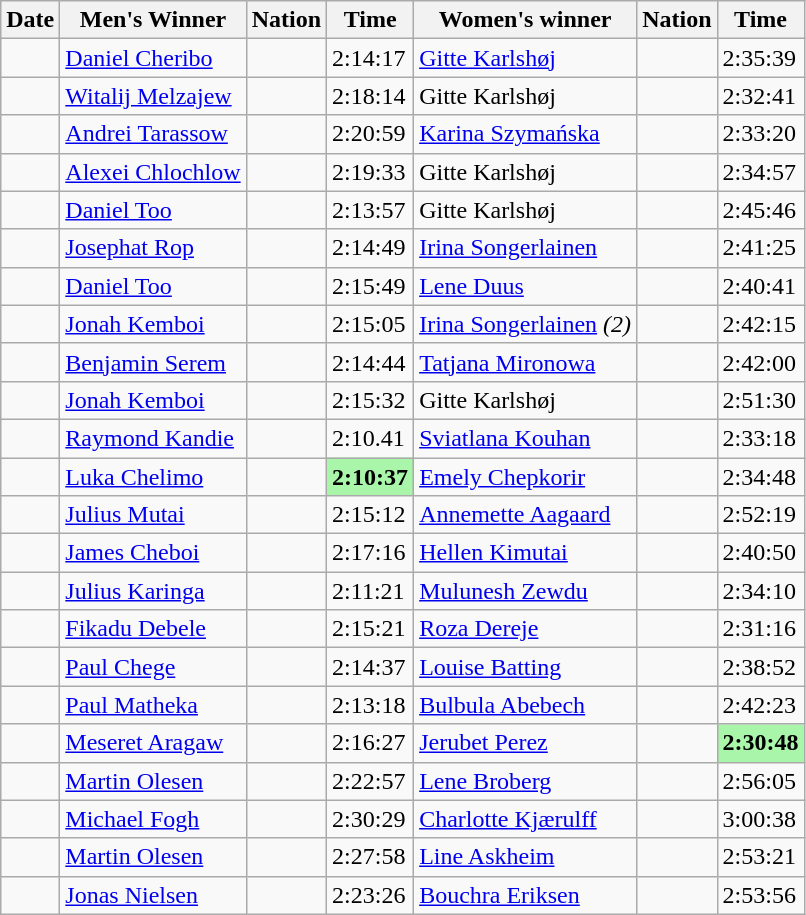<table class="wikitable sortable">
<tr>
<th>Date</th>
<th>Men's Winner</th>
<th>Nation</th>
<th>Time</th>
<th>Women's winner</th>
<th>Nation</th>
<th>Time</th>
</tr>
<tr>
<td align="right"></td>
<td> <a href='#'>Daniel Cheribo</a></td>
<td></td>
<td>2:14:17</td>
<td> <a href='#'>Gitte Karlshøj</a></td>
<td></td>
<td>2:35:39</td>
</tr>
<tr>
<td align="right"></td>
<td> <a href='#'>Witalij Melzajew</a></td>
<td></td>
<td>2:18:14</td>
<td> Gitte Karlshøj</td>
<td></td>
<td>2:32:41</td>
</tr>
<tr>
<td align="right"></td>
<td> <a href='#'>Andrei Tarassow</a></td>
<td></td>
<td>2:20:59</td>
<td> <a href='#'>Karina Szymańska</a></td>
<td></td>
<td>2:33:20</td>
</tr>
<tr>
<td align="right"></td>
<td> <a href='#'>Alexei Chlochlow</a></td>
<td></td>
<td>2:19:33</td>
<td> Gitte Karlshøj</td>
<td></td>
<td>2:34:57</td>
</tr>
<tr>
<td align="right"></td>
<td> <a href='#'>Daniel Too</a></td>
<td></td>
<td>2:13:57</td>
<td> Gitte Karlshøj</td>
<td></td>
<td>2:45:46</td>
</tr>
<tr>
<td align="right"></td>
<td> <a href='#'>Josephat Rop</a></td>
<td></td>
<td>2:14:49</td>
<td> <a href='#'>Irina Songerlainen</a></td>
<td></td>
<td>2:41:25</td>
</tr>
<tr>
<td align="right"></td>
<td> <a href='#'>Daniel Too</a></td>
<td></td>
<td>2:15:49</td>
<td> <a href='#'>Lene Duus</a></td>
<td></td>
<td>2:40:41</td>
</tr>
<tr>
<td align="right"></td>
<td> <a href='#'>Jonah Kemboi</a></td>
<td></td>
<td>2:15:05</td>
<td> <a href='#'>Irina Songerlainen</a> <em>(2)</em></td>
<td></td>
<td>2:42:15</td>
</tr>
<tr>
<td align="right"></td>
<td> <a href='#'>Benjamin Serem</a></td>
<td></td>
<td>2:14:44</td>
<td> <a href='#'>Tatjana Mironowa</a></td>
<td></td>
<td>2:42:00</td>
</tr>
<tr>
<td align="right"></td>
<td> <a href='#'>Jonah Kemboi</a></td>
<td></td>
<td>2:15:32</td>
<td> Gitte Karlshøj</td>
<td></td>
<td>2:51:30</td>
</tr>
<tr>
<td align="right"></td>
<td><a href='#'>Raymond Kandie</a></td>
<td></td>
<td>2:10.41</td>
<td><a href='#'>Sviatlana Kouhan</a></td>
<td></td>
<td>2:33:18</td>
</tr>
<tr>
<td align="right"></td>
<td><a href='#'>Luka Chelimo</a></td>
<td></td>
<td bgcolor=#A9F5A9><strong>2:10:37</strong></td>
<td><a href='#'>Emely Chepkorir</a></td>
<td></td>
<td>2:34:48</td>
</tr>
<tr>
<td align="right"></td>
<td><a href='#'>Julius Mutai</a></td>
<td></td>
<td>2:15:12</td>
<td><a href='#'>Annemette Aagaard</a></td>
<td></td>
<td>2:52:19</td>
</tr>
<tr>
<td align="right"></td>
<td><a href='#'>James Cheboi</a></td>
<td></td>
<td>2:17:16</td>
<td><a href='#'>Hellen Kimutai</a></td>
<td></td>
<td>2:40:50</td>
</tr>
<tr>
<td align="right"></td>
<td><a href='#'>Julius Karinga</a></td>
<td></td>
<td>2:11:21</td>
<td><a href='#'>Mulunesh Zewdu</a></td>
<td></td>
<td>2:34:10</td>
</tr>
<tr>
<td align="right"></td>
<td><a href='#'>Fikadu Debele</a></td>
<td></td>
<td>2:15:21</td>
<td><a href='#'>Roza Dereje</a></td>
<td></td>
<td>2:31:16</td>
</tr>
<tr>
<td align="right"></td>
<td><a href='#'>Paul Chege</a></td>
<td></td>
<td>2:14:37</td>
<td><a href='#'>Louise Batting</a></td>
<td></td>
<td>2:38:52</td>
</tr>
<tr>
<td align="right"></td>
<td><a href='#'>Paul Matheka</a></td>
<td></td>
<td>2:13:18</td>
<td><a href='#'>Bulbula Abebech</a></td>
<td></td>
<td>2:42:23</td>
</tr>
<tr>
<td align="right"></td>
<td><a href='#'>Meseret Aragaw</a></td>
<td></td>
<td>2:16:27</td>
<td><a href='#'>Jerubet Perez</a></td>
<td></td>
<td bgcolor=#A9F5A9><strong>2:30:48</strong></td>
</tr>
<tr>
<td align="right"></td>
<td><a href='#'>Martin Olesen</a></td>
<td></td>
<td>2:22:57</td>
<td><a href='#'>Lene Broberg</a></td>
<td></td>
<td>2:56:05</td>
</tr>
<tr>
<td align="right"></td>
<td><a href='#'>Michael Fogh</a></td>
<td></td>
<td>2:30:29</td>
<td><a href='#'>Charlotte Kjærulff</a></td>
<td></td>
<td>3:00:38</td>
</tr>
<tr>
<td align="right"></td>
<td><a href='#'>Martin Olesen</a></td>
<td></td>
<td>2:27:58</td>
<td><a href='#'>Line Askheim</a></td>
<td></td>
<td>2:53:21</td>
</tr>
<tr>
<td align="right"></td>
<td><a href='#'>Jonas Nielsen</a></td>
<td></td>
<td>2:23:26</td>
<td><a href='#'>Bouchra Eriksen</a></td>
<td></td>
<td>2:53:56</td>
</tr>
</table>
